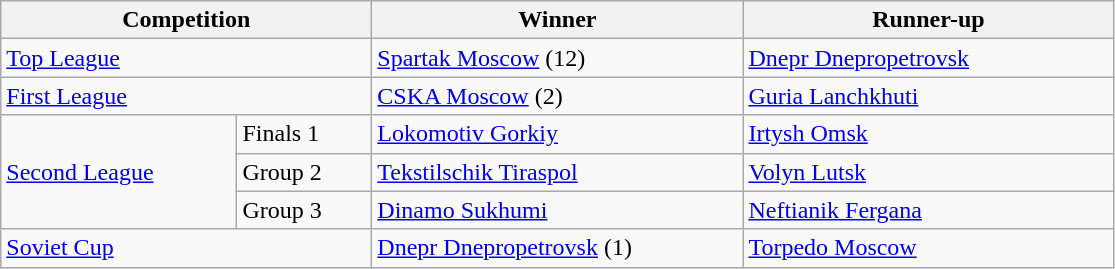<table class="wikitable">
<tr>
<th style="width:15em" colspan=2>Competition</th>
<th style="width:15em">Winner</th>
<th style="width:15em">Runner-up</th>
</tr>
<tr>
<td colspan=2><a href='#'>Top League</a></td>
<td><a href='#'>Spartak Moscow</a> (12)</td>
<td><a href='#'>Dnepr Dnepropetrovsk</a></td>
</tr>
<tr>
<td colspan=2><a href='#'>First League</a></td>
<td><a href='#'>CSKA Moscow</a> (2)</td>
<td><a href='#'>Guria Lanchkhuti</a></td>
</tr>
<tr>
<td rowspan=3><a href='#'>Second League</a></td>
<td>Finals 1</td>
<td><a href='#'>Lokomotiv Gorkiy</a></td>
<td><a href='#'>Irtysh Omsk</a></td>
</tr>
<tr>
<td>Group 2</td>
<td><a href='#'>Tekstilschik Tiraspol</a></td>
<td><a href='#'>Volyn Lutsk</a></td>
</tr>
<tr>
<td>Group 3</td>
<td><a href='#'>Dinamo Sukhumi</a></td>
<td><a href='#'>Neftianik Fergana</a></td>
</tr>
<tr>
<td colspan=2><a href='#'>Soviet Cup</a></td>
<td><a href='#'>Dnepr Dnepropetrovsk</a> (1)</td>
<td><a href='#'>Torpedo Moscow</a></td>
</tr>
</table>
